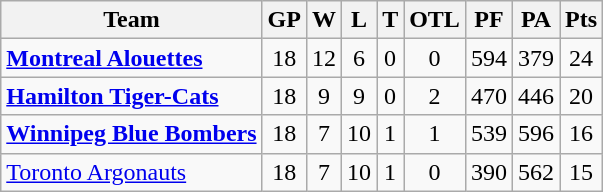<table class="wikitable">
<tr>
<th>Team</th>
<th>GP</th>
<th>W</th>
<th>L</th>
<th>T</th>
<th>OTL</th>
<th>PF</th>
<th>PA</th>
<th>Pts</th>
</tr>
<tr align="center">
<td align="left"><strong><a href='#'>Montreal Alouettes</a></strong></td>
<td>18</td>
<td>12</td>
<td>6</td>
<td>0</td>
<td>0</td>
<td>594</td>
<td>379</td>
<td>24</td>
</tr>
<tr align="center">
<td align="left"><strong><a href='#'>Hamilton Tiger-Cats</a></strong></td>
<td>18</td>
<td>9</td>
<td>9</td>
<td>0</td>
<td>2</td>
<td>470</td>
<td>446</td>
<td>20</td>
</tr>
<tr align="center">
<td align="left"><strong><a href='#'>Winnipeg Blue Bombers</a></strong></td>
<td>18</td>
<td>7</td>
<td>10</td>
<td>1</td>
<td>1</td>
<td>539</td>
<td>596</td>
<td>16</td>
</tr>
<tr align="center">
<td align="left"><a href='#'>Toronto Argonauts</a></td>
<td>18</td>
<td>7</td>
<td>10</td>
<td>1</td>
<td>0</td>
<td>390</td>
<td>562</td>
<td>15</td>
</tr>
</table>
